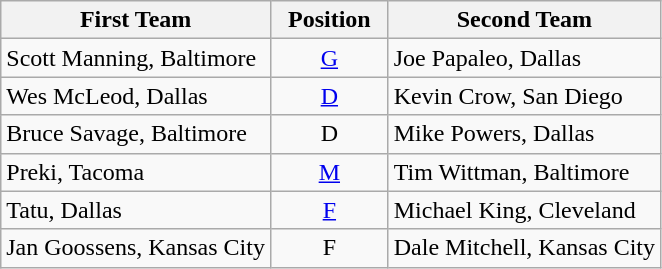<table class="wikitable">
<tr>
<th>First Team</th>
<th>  Position  </th>
<th>Second Team</th>
</tr>
<tr>
<td>Scott Manning, Baltimore</td>
<td align=center><a href='#'>G</a></td>
<td>Joe Papaleo, Dallas</td>
</tr>
<tr>
<td>Wes McLeod, Dallas</td>
<td align=center><a href='#'>D</a></td>
<td>Kevin Crow, San Diego</td>
</tr>
<tr>
<td>Bruce Savage, Baltimore</td>
<td align=center>D</td>
<td>Mike Powers, Dallas</td>
</tr>
<tr>
<td>Preki, Tacoma</td>
<td align=center><a href='#'>M</a></td>
<td>Tim Wittman, Baltimore</td>
</tr>
<tr>
<td>Tatu, Dallas</td>
<td align=center><a href='#'>F</a></td>
<td>Michael King, Cleveland</td>
</tr>
<tr>
<td>Jan Goossens, Kansas City</td>
<td align=center>F</td>
<td>Dale Mitchell, Kansas City</td>
</tr>
</table>
